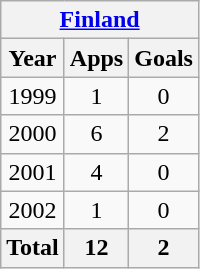<table class=wikitable style=text-align:center>
<tr>
<th colspan=5><a href='#'>Finland</a></th>
</tr>
<tr>
<th>Year</th>
<th>Apps</th>
<th>Goals</th>
</tr>
<tr>
<td>1999</td>
<td>1</td>
<td>0</td>
</tr>
<tr>
<td>2000</td>
<td>6</td>
<td>2</td>
</tr>
<tr>
<td>2001</td>
<td>4</td>
<td>0</td>
</tr>
<tr>
<td>2002</td>
<td>1</td>
<td>0</td>
</tr>
<tr>
<th colspan=1>Total</th>
<th>12</th>
<th>2</th>
</tr>
</table>
